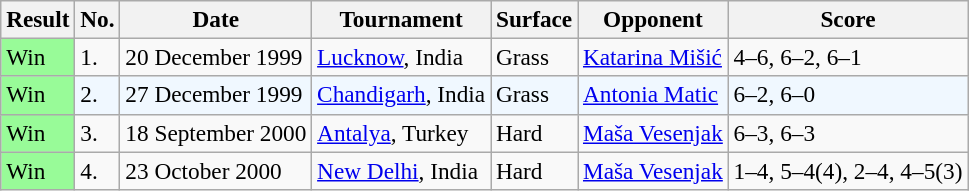<table class="sortable wikitable" style=font-size:97%>
<tr>
<th>Result</th>
<th>No.</th>
<th>Date</th>
<th>Tournament</th>
<th>Surface</th>
<th>Opponent</th>
<th>Score</th>
</tr>
<tr>
<td style="background:#98fb98;">Win</td>
<td>1.</td>
<td>20 December 1999</td>
<td><a href='#'>Lucknow</a>, India</td>
<td>Grass</td>
<td> <a href='#'>Katarina Mišić</a></td>
<td>4–6, 6–2, 6–1</td>
</tr>
<tr bgcolor="#f0f8ff">
<td style="background:#98fb98;">Win</td>
<td>2.</td>
<td>27 December 1999</td>
<td><a href='#'>Chandigarh</a>, India</td>
<td>Grass</td>
<td> <a href='#'>Antonia Matic</a></td>
<td>6–2, 6–0</td>
</tr>
<tr>
<td style="background:#98fb98;">Win</td>
<td>3.</td>
<td>18 September 2000</td>
<td><a href='#'>Antalya</a>, Turkey</td>
<td>Hard</td>
<td> <a href='#'>Maša Vesenjak</a></td>
<td>6–3, 6–3</td>
</tr>
<tr>
<td style="background:#98fb98;">Win</td>
<td>4.</td>
<td>23 October 2000</td>
<td><a href='#'>New Delhi</a>, India</td>
<td>Hard</td>
<td> <a href='#'>Maša Vesenjak</a></td>
<td>1–4, 5–4(4), 2–4, 4–5(3)</td>
</tr>
</table>
